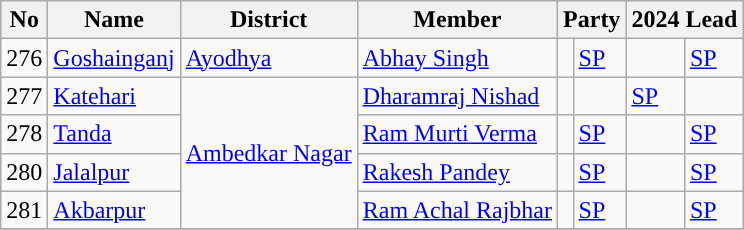<table class="wikitable">
<tr>
<th>No</th>
<th>Name</th>
<th>District</th>
<th>Member</th>
<th colspan="2">Party</th>
<th colspan="2">2024 Lead</th>
</tr>
<tr>
<td>276</td>
<td><a href='#'>Goshainganj</a></td>
<td><a href='#'>Ayodhya</a></td>
<td><a href='#'>Abhay Singh</a></td>
<td style=background-color:></td>
<td><a href='#'>SP</a></td>
<td style=background-color:></td>
<td><a href='#'>SP</a></td>
</tr>
<tr>
<td>277</td>
<td><a href='#'>Katehari</a></td>
<td rowspan="4"><a href='#'>Ambedkar Nagar</a></td>
<td><a href='#'>Dharamraj Nishad</a></td>
<td></td>
<td style="background-color:"></td>
<td><a href='#'>SP</a></td>
</tr>
<tr>
<td>278</td>
<td><a href='#'>Tanda</a></td>
<td><a href='#'>Ram Murti Verma</a></td>
<td style=background-color:></td>
<td><a href='#'>SP</a></td>
<td style=background-color:></td>
<td><a href='#'>SP</a></td>
</tr>
<tr>
<td>280</td>
<td><a href='#'>Jalalpur</a></td>
<td><a href='#'>Rakesh Pandey</a></td>
<td style=background-color:></td>
<td><a href='#'>SP</a></td>
<td style=background-color:></td>
<td><a href='#'>SP</a></td>
</tr>
<tr>
<td>281</td>
<td><a href='#'>Akbarpur</a></td>
<td><a href='#'>Ram Achal Rajbhar</a></td>
<td style=background-color:></td>
<td><a href='#'>SP</a></td>
<td style=background-color:></td>
<td><a href='#'>SP</a></td>
</tr>
<tr>
</tr>
</table>
